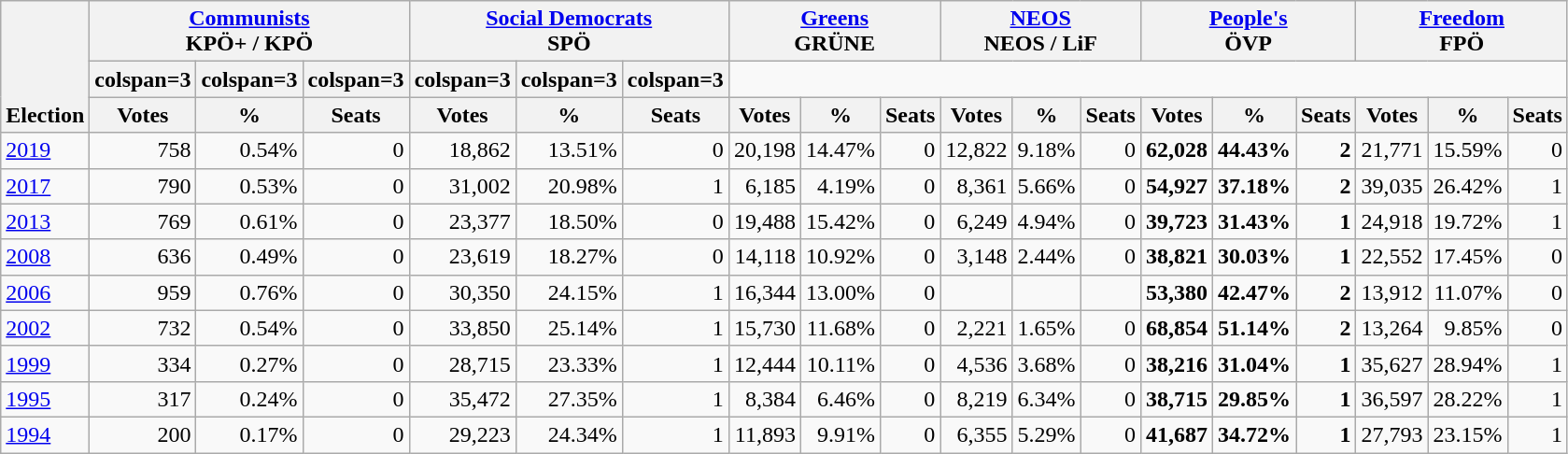<table class="wikitable" border="1" style="font-size:100%; text-align:right;">
<tr>
<th style="text-align:left;" valign=bottom rowspan=3>Election</th>
<th valign=bottom colspan=3><a href='#'>Communists</a><br>KPÖ+ / KPÖ</th>
<th valign=bottom colspan=3><a href='#'>Social Democrats</a><br>SPÖ</th>
<th valign=bottom colspan=3><a href='#'>Greens</a><br>GRÜNE</th>
<th valign=bottom colspan=3><a href='#'>NEOS</a><br>NEOS / LiF</th>
<th valign=bottom colspan=3><a href='#'>People's</a><br>ÖVP</th>
<th valign=bottom colspan=3><a href='#'>Freedom</a><br>FPÖ</th>
</tr>
<tr>
<th>colspan=3 </th>
<th>colspan=3 </th>
<th>colspan=3 </th>
<th>colspan=3 </th>
<th>colspan=3 </th>
<th>colspan=3 </th>
</tr>
<tr>
<th>Votes</th>
<th>%</th>
<th>Seats</th>
<th>Votes</th>
<th>%</th>
<th>Seats</th>
<th>Votes</th>
<th>%</th>
<th>Seats</th>
<th>Votes</th>
<th>%</th>
<th>Seats</th>
<th>Votes</th>
<th>%</th>
<th>Seats</th>
<th>Votes</th>
<th>%</th>
<th>Seats</th>
</tr>
<tr>
<td align=left><a href='#'>2019</a></td>
<td>758</td>
<td>0.54%</td>
<td>0</td>
<td>18,862</td>
<td>13.51%</td>
<td>0</td>
<td>20,198</td>
<td>14.47%</td>
<td>0</td>
<td>12,822</td>
<td>9.18%</td>
<td>0</td>
<td><strong>62,028</strong></td>
<td><strong>44.43%</strong></td>
<td><strong>2</strong></td>
<td>21,771</td>
<td>15.59%</td>
<td>0</td>
</tr>
<tr>
<td align=left><a href='#'>2017</a></td>
<td>790</td>
<td>0.53%</td>
<td>0</td>
<td>31,002</td>
<td>20.98%</td>
<td>1</td>
<td>6,185</td>
<td>4.19%</td>
<td>0</td>
<td>8,361</td>
<td>5.66%</td>
<td>0</td>
<td><strong>54,927</strong></td>
<td><strong>37.18%</strong></td>
<td><strong>2</strong></td>
<td>39,035</td>
<td>26.42%</td>
<td>1</td>
</tr>
<tr>
<td align=left><a href='#'>2013</a></td>
<td>769</td>
<td>0.61%</td>
<td>0</td>
<td>23,377</td>
<td>18.50%</td>
<td>0</td>
<td>19,488</td>
<td>15.42%</td>
<td>0</td>
<td>6,249</td>
<td>4.94%</td>
<td>0</td>
<td><strong>39,723</strong></td>
<td><strong>31.43%</strong></td>
<td><strong>1</strong></td>
<td>24,918</td>
<td>19.72%</td>
<td>1</td>
</tr>
<tr>
<td align=left><a href='#'>2008</a></td>
<td>636</td>
<td>0.49%</td>
<td>0</td>
<td>23,619</td>
<td>18.27%</td>
<td>0</td>
<td>14,118</td>
<td>10.92%</td>
<td>0</td>
<td>3,148</td>
<td>2.44%</td>
<td>0</td>
<td><strong>38,821</strong></td>
<td><strong>30.03%</strong></td>
<td><strong>1</strong></td>
<td>22,552</td>
<td>17.45%</td>
<td>0</td>
</tr>
<tr>
<td align=left><a href='#'>2006</a></td>
<td>959</td>
<td>0.76%</td>
<td>0</td>
<td>30,350</td>
<td>24.15%</td>
<td>1</td>
<td>16,344</td>
<td>13.00%</td>
<td>0</td>
<td></td>
<td></td>
<td></td>
<td><strong>53,380</strong></td>
<td><strong>42.47%</strong></td>
<td><strong>2</strong></td>
<td>13,912</td>
<td>11.07%</td>
<td>0</td>
</tr>
<tr>
<td align=left><a href='#'>2002</a></td>
<td>732</td>
<td>0.54%</td>
<td>0</td>
<td>33,850</td>
<td>25.14%</td>
<td>1</td>
<td>15,730</td>
<td>11.68%</td>
<td>0</td>
<td>2,221</td>
<td>1.65%</td>
<td>0</td>
<td><strong>68,854</strong></td>
<td><strong>51.14%</strong></td>
<td><strong>2</strong></td>
<td>13,264</td>
<td>9.85%</td>
<td>0</td>
</tr>
<tr>
<td align=left><a href='#'>1999</a></td>
<td>334</td>
<td>0.27%</td>
<td>0</td>
<td>28,715</td>
<td>23.33%</td>
<td>1</td>
<td>12,444</td>
<td>10.11%</td>
<td>0</td>
<td>4,536</td>
<td>3.68%</td>
<td>0</td>
<td><strong>38,216</strong></td>
<td><strong>31.04%</strong></td>
<td><strong>1</strong></td>
<td>35,627</td>
<td>28.94%</td>
<td>1</td>
</tr>
<tr>
<td align=left><a href='#'>1995</a></td>
<td>317</td>
<td>0.24%</td>
<td>0</td>
<td>35,472</td>
<td>27.35%</td>
<td>1</td>
<td>8,384</td>
<td>6.46%</td>
<td>0</td>
<td>8,219</td>
<td>6.34%</td>
<td>0</td>
<td><strong>38,715</strong></td>
<td><strong>29.85%</strong></td>
<td><strong>1</strong></td>
<td>36,597</td>
<td>28.22%</td>
<td>1</td>
</tr>
<tr>
<td align=left><a href='#'>1994</a></td>
<td>200</td>
<td>0.17%</td>
<td>0</td>
<td>29,223</td>
<td>24.34%</td>
<td>1</td>
<td>11,893</td>
<td>9.91%</td>
<td>0</td>
<td>6,355</td>
<td>5.29%</td>
<td>0</td>
<td><strong>41,687</strong></td>
<td><strong>34.72%</strong></td>
<td><strong>1</strong></td>
<td>27,793</td>
<td>23.15%</td>
<td>1</td>
</tr>
</table>
